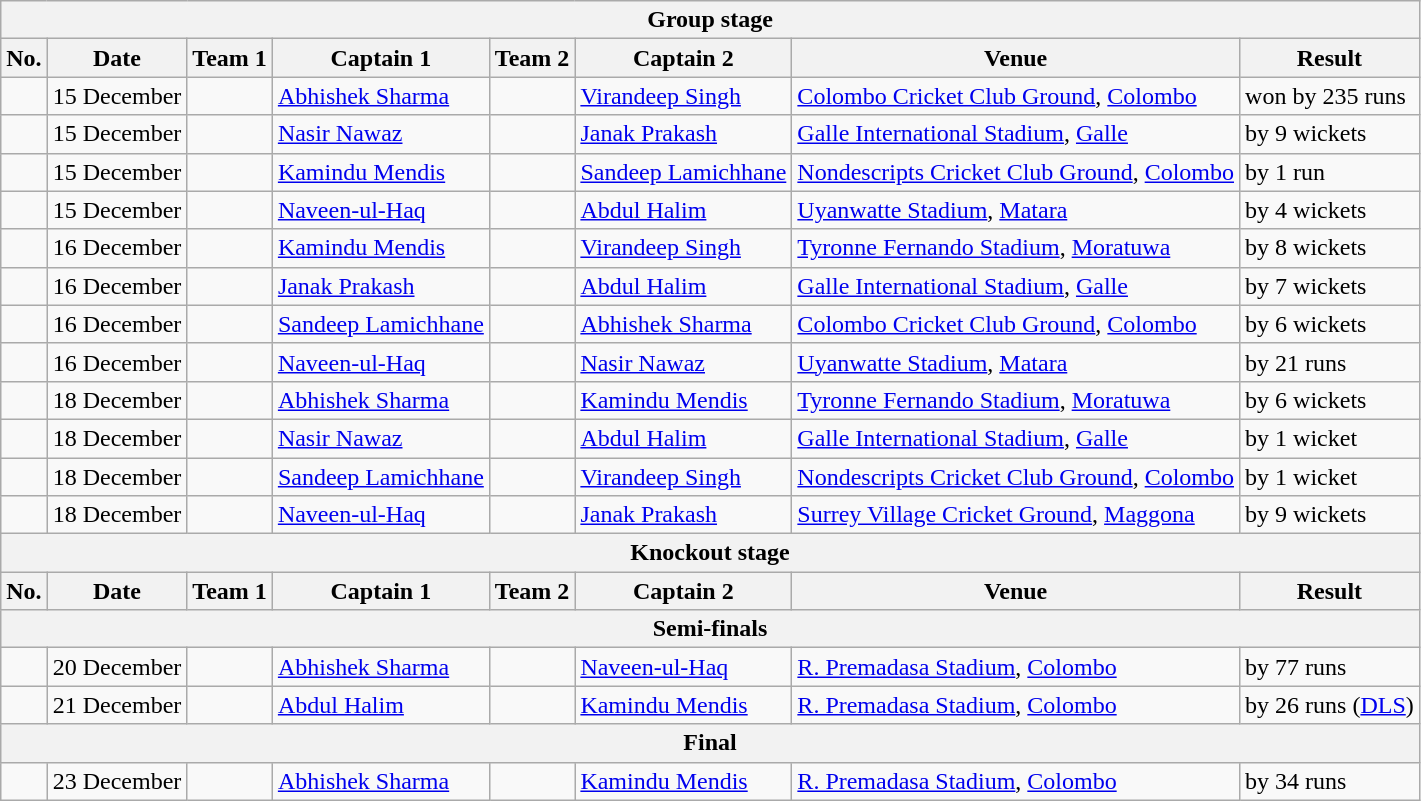<table class="wikitable">
<tr>
<th colspan="8">Group stage</th>
</tr>
<tr>
<th>No.</th>
<th>Date</th>
<th>Team 1</th>
<th>Captain 1</th>
<th>Team 2</th>
<th>Captain 2</th>
<th>Venue</th>
<th>Result</th>
</tr>
<tr>
<td></td>
<td>15 December</td>
<td></td>
<td><a href='#'>Abhishek Sharma</a></td>
<td></td>
<td><a href='#'>Virandeep Singh</a></td>
<td><a href='#'>Colombo Cricket Club Ground</a>, <a href='#'>Colombo</a></td>
<td> won by 235 runs</td>
</tr>
<tr>
<td></td>
<td>15 December</td>
<td></td>
<td><a href='#'>Nasir Nawaz</a></td>
<td></td>
<td><a href='#'>Janak Prakash</a></td>
<td><a href='#'>Galle International Stadium</a>, <a href='#'>Galle</a></td>
<td> by 9 wickets</td>
</tr>
<tr>
<td></td>
<td>15 December</td>
<td></td>
<td><a href='#'>Kamindu Mendis</a></td>
<td></td>
<td><a href='#'>Sandeep Lamichhane</a></td>
<td><a href='#'>Nondescripts Cricket Club Ground</a>, <a href='#'>Colombo</a></td>
<td> by 1 run</td>
</tr>
<tr>
<td></td>
<td>15 December</td>
<td></td>
<td><a href='#'>Naveen-ul-Haq</a></td>
<td></td>
<td><a href='#'>Abdul Halim</a></td>
<td><a href='#'>Uyanwatte Stadium</a>, <a href='#'>Matara</a></td>
<td> by 4 wickets</td>
</tr>
<tr>
<td></td>
<td>16 December</td>
<td></td>
<td><a href='#'>Kamindu Mendis</a></td>
<td></td>
<td><a href='#'>Virandeep Singh</a></td>
<td><a href='#'>Tyronne Fernando Stadium</a>, <a href='#'>Moratuwa</a></td>
<td> by 8 wickets</td>
</tr>
<tr>
<td></td>
<td>16 December</td>
<td></td>
<td><a href='#'>Janak Prakash</a></td>
<td></td>
<td><a href='#'>Abdul Halim</a></td>
<td><a href='#'>Galle International Stadium</a>, <a href='#'>Galle</a></td>
<td> by 7 wickets</td>
</tr>
<tr>
<td></td>
<td>16 December</td>
<td></td>
<td><a href='#'>Sandeep Lamichhane</a></td>
<td></td>
<td><a href='#'>Abhishek Sharma</a></td>
<td><a href='#'>Colombo Cricket Club Ground</a>, <a href='#'>Colombo</a></td>
<td> by 6 wickets</td>
</tr>
<tr>
<td></td>
<td>16 December</td>
<td></td>
<td><a href='#'>Naveen-ul-Haq</a></td>
<td></td>
<td><a href='#'>Nasir Nawaz</a></td>
<td><a href='#'>Uyanwatte Stadium</a>, <a href='#'>Matara</a></td>
<td> by 21 runs</td>
</tr>
<tr>
<td></td>
<td>18 December</td>
<td></td>
<td><a href='#'>Abhishek Sharma</a></td>
<td></td>
<td><a href='#'>Kamindu Mendis</a></td>
<td><a href='#'>Tyronne Fernando Stadium</a>, <a href='#'>Moratuwa</a></td>
<td> by 6 wickets</td>
</tr>
<tr>
<td></td>
<td>18 December</td>
<td></td>
<td><a href='#'>Nasir Nawaz</a></td>
<td></td>
<td><a href='#'>Abdul Halim</a></td>
<td><a href='#'>Galle International Stadium</a>, <a href='#'>Galle</a></td>
<td> by 1 wicket</td>
</tr>
<tr>
<td></td>
<td>18 December</td>
<td></td>
<td><a href='#'>Sandeep Lamichhane</a></td>
<td></td>
<td><a href='#'>Virandeep Singh</a></td>
<td><a href='#'>Nondescripts Cricket Club Ground</a>, <a href='#'>Colombo</a></td>
<td> by 1 wicket</td>
</tr>
<tr>
<td></td>
<td>18 December</td>
<td></td>
<td><a href='#'>Naveen-ul-Haq</a></td>
<td></td>
<td><a href='#'>Janak Prakash</a></td>
<td><a href='#'>Surrey Village Cricket Ground</a>, <a href='#'>Maggona</a></td>
<td> by 9 wickets</td>
</tr>
<tr>
<th colspan="8">Knockout stage</th>
</tr>
<tr>
<th>No.</th>
<th>Date</th>
<th>Team 1</th>
<th>Captain 1</th>
<th>Team 2</th>
<th>Captain 2</th>
<th>Venue</th>
<th>Result</th>
</tr>
<tr>
<th colspan="8">Semi-finals</th>
</tr>
<tr>
<td></td>
<td>20 December</td>
<td></td>
<td><a href='#'>Abhishek Sharma</a></td>
<td></td>
<td><a href='#'>Naveen-ul-Haq</a></td>
<td><a href='#'>R. Premadasa Stadium</a>, <a href='#'>Colombo</a></td>
<td> by 77 runs</td>
</tr>
<tr>
<td></td>
<td>21 December</td>
<td></td>
<td><a href='#'>Abdul Halim</a></td>
<td></td>
<td><a href='#'>Kamindu Mendis</a></td>
<td><a href='#'>R. Premadasa Stadium</a>, <a href='#'>Colombo</a></td>
<td> by 26 runs (<a href='#'>DLS</a>)</td>
</tr>
<tr>
<th colspan="8">Final</th>
</tr>
<tr>
<td></td>
<td>23 December</td>
<td></td>
<td><a href='#'>Abhishek Sharma</a></td>
<td></td>
<td><a href='#'>Kamindu Mendis</a></td>
<td><a href='#'>R. Premadasa Stadium</a>, <a href='#'>Colombo</a></td>
<td> by 34 runs</td>
</tr>
</table>
